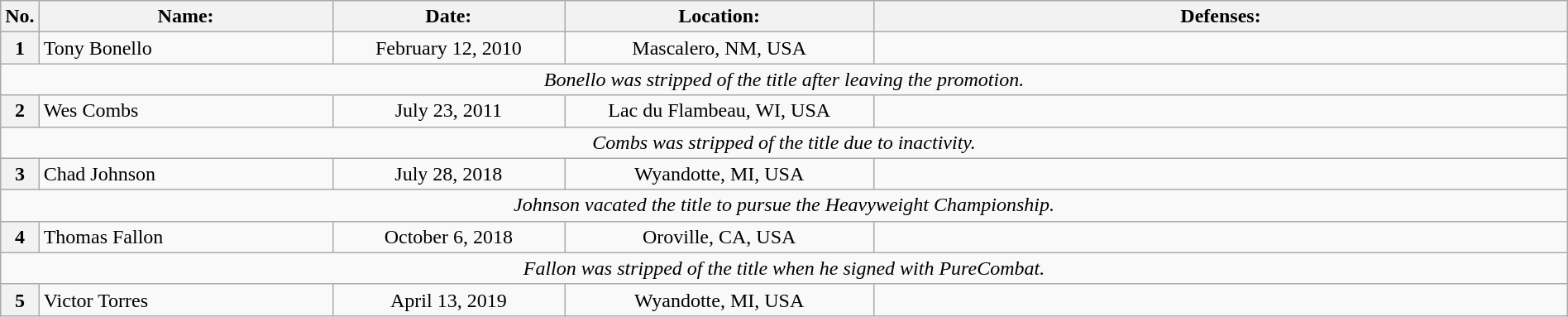<table class="wikitable" width=100%>
<tr>
<th width=1%>No.</th>
<th width=19%>Name:</th>
<th width=15%>Date:</th>
<th width=20%>Location:</th>
<th width=45%>Defenses:</th>
</tr>
<tr>
<th>1</th>
<td align=left> Tony Bonello<br></td>
<td align=center>February 12, 2010<br></td>
<td align=center>Mascalero, NM, USA</td>
<td></td>
</tr>
<tr>
<td align="center" colspan="5"><em>Bonello was stripped of the title after leaving the promotion.</em></td>
</tr>
<tr>
<th>2</th>
<td align=left> Wes Combs<br></td>
<td align=center>July 23, 2011<br></td>
<td align=center>Lac du Flambeau, WI, USA</td>
<td><br></td>
</tr>
<tr>
<td align="center" colspan="5"><em>Combs was stripped of the title due to inactivity.</em></td>
</tr>
<tr>
<th>3</th>
<td align=left> Chad Johnson<br></td>
<td align=center>July 28, 2018<br></td>
<td align=center>Wyandotte, MI, USA</td>
<td></td>
</tr>
<tr>
<td align="center" colspan="5"><em>Johnson vacated the title to pursue the Heavyweight Championship.</em></td>
</tr>
<tr>
<th>4</th>
<td align=left> Thomas Fallon<br></td>
<td align=center>October 6, 2018<br></td>
<td align=center>Oroville, CA, USA</td>
<td></td>
</tr>
<tr>
<td align="center" colspan="5"><em>Fallon was stripped of the title when he signed with PureCombat.</em></td>
</tr>
<tr>
<th>5</th>
<td align=left> Victor Torres<br></td>
<td align=center>April 13, 2019<br></td>
<td align=center>Wyandotte, MI, USA</td>
<td></td>
</tr>
</table>
